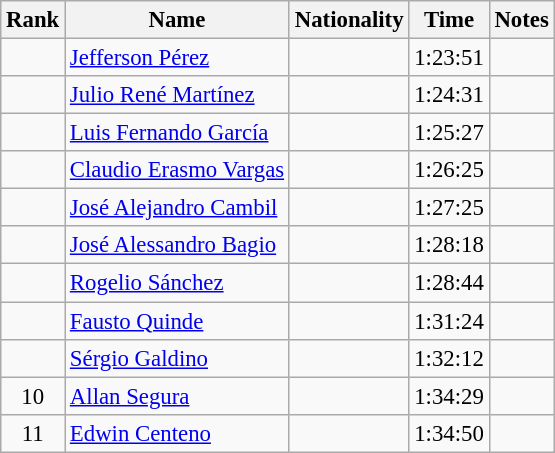<table class="wikitable sortable" style="text-align:center;font-size:95%">
<tr>
<th>Rank</th>
<th>Name</th>
<th>Nationality</th>
<th>Time</th>
<th>Notes</th>
</tr>
<tr>
<td></td>
<td align=left><a href='#'>Jefferson Pérez</a></td>
<td align=left></td>
<td>1:23:51</td>
<td></td>
</tr>
<tr>
<td></td>
<td align=left><a href='#'>Julio René Martínez</a></td>
<td align=left></td>
<td>1:24:31</td>
<td></td>
</tr>
<tr>
<td></td>
<td align=left><a href='#'>Luis Fernando García</a></td>
<td align=left></td>
<td>1:25:27</td>
<td></td>
</tr>
<tr>
<td></td>
<td align=left><a href='#'>Claudio Erasmo Vargas</a></td>
<td align=left></td>
<td>1:26:25</td>
<td></td>
</tr>
<tr>
<td></td>
<td align=left><a href='#'>José Alejandro Cambil</a></td>
<td align=left></td>
<td>1:27:25</td>
<td></td>
</tr>
<tr>
<td></td>
<td align=left><a href='#'>José Alessandro Bagio</a></td>
<td align=left></td>
<td>1:28:18</td>
<td></td>
</tr>
<tr>
<td></td>
<td align=left><a href='#'>Rogelio Sánchez</a></td>
<td align=left></td>
<td>1:28:44</td>
<td></td>
</tr>
<tr>
<td></td>
<td align=left><a href='#'>Fausto Quinde</a></td>
<td align=left></td>
<td>1:31:24</td>
<td></td>
</tr>
<tr>
<td></td>
<td align=left><a href='#'>Sérgio Galdino</a></td>
<td align=left></td>
<td>1:32:12</td>
<td></td>
</tr>
<tr>
<td>10</td>
<td align=left><a href='#'>Allan Segura</a></td>
<td align=left></td>
<td>1:34:29</td>
<td></td>
</tr>
<tr>
<td>11</td>
<td align=left><a href='#'>Edwin Centeno</a></td>
<td align=left></td>
<td>1:34:50</td>
<td></td>
</tr>
</table>
